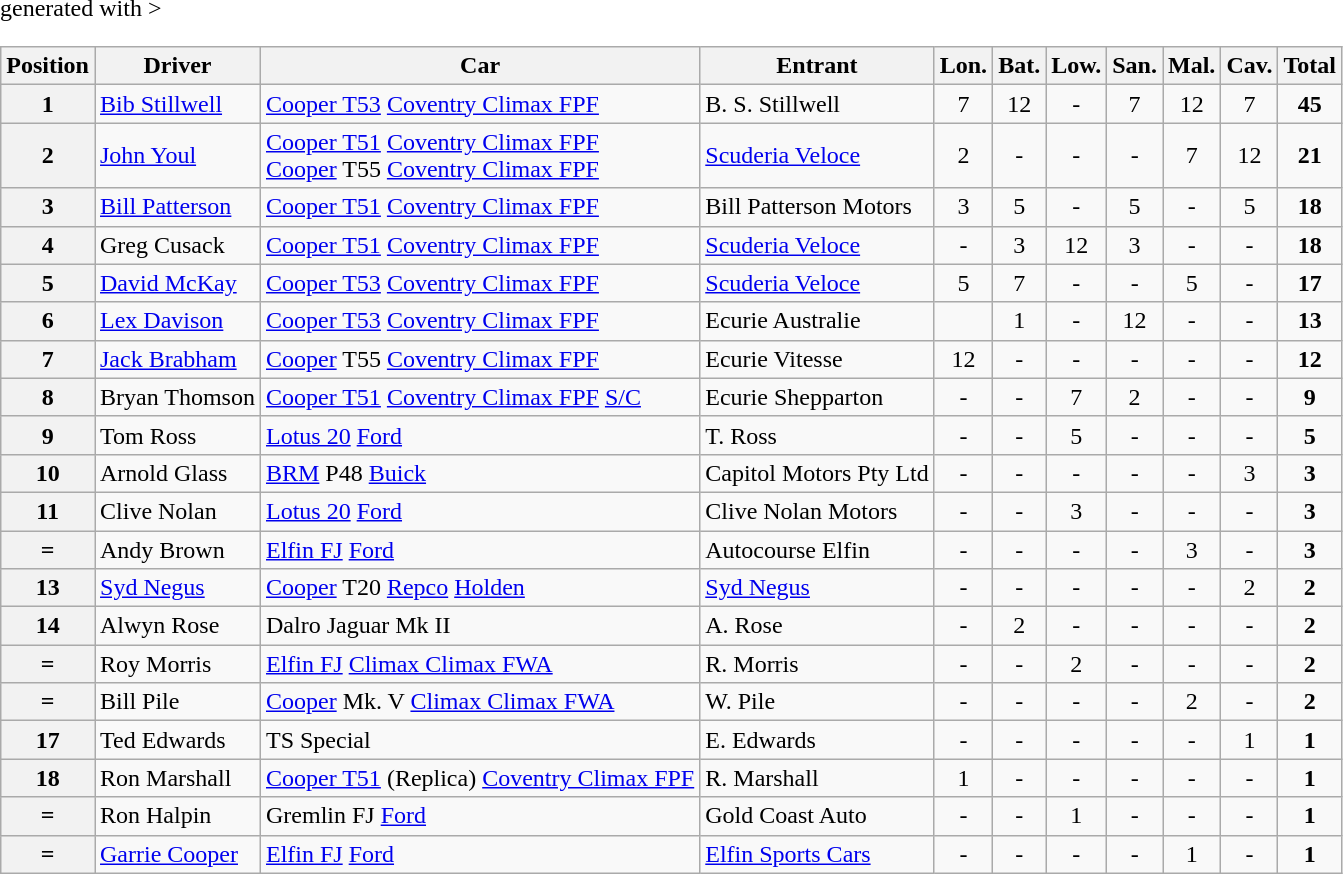<table class="wikitable" <hiddentext>generated with >
<tr style="font-weight:bold">
<th>Position</th>
<th>Driver</th>
<th>Car</th>
<th>Entrant</th>
<th>Lon.</th>
<th>Bat.</th>
<th>Low.</th>
<th>San.</th>
<th>Mal.</th>
<th>Cav.</th>
<th>Total</th>
</tr>
<tr>
<th>1</th>
<td><a href='#'>Bib Stillwell</a></td>
<td><a href='#'>Cooper T53</a> <a href='#'>Coventry Climax FPF</a></td>
<td>B. S. Stillwell</td>
<td align="center">7</td>
<td align="center">12</td>
<td align="center">-</td>
<td align="center">7</td>
<td align="center">12</td>
<td align="center">7</td>
<td align="center"><strong>45</strong></td>
</tr>
<tr>
<th>2</th>
<td><a href='#'>John Youl</a></td>
<td><a href='#'>Cooper T51</a> <a href='#'>Coventry Climax FPF</a><br><a href='#'>Cooper</a> T55 <a href='#'>Coventry Climax FPF</a></td>
<td><a href='#'>Scuderia Veloce</a></td>
<td align="center">2</td>
<td align="center">-</td>
<td align="center">-</td>
<td align="center">-</td>
<td align="center">7</td>
<td align="center">12</td>
<td align="center"><strong>21</strong></td>
</tr>
<tr>
<th>3</th>
<td><a href='#'>Bill Patterson</a></td>
<td><a href='#'>Cooper T51</a> <a href='#'>Coventry Climax FPF</a></td>
<td>Bill Patterson Motors</td>
<td align="center">3</td>
<td align="center">5</td>
<td align="center">-</td>
<td align="center">5</td>
<td align="center">-</td>
<td align="center">5</td>
<td align="center"><strong>18</strong></td>
</tr>
<tr>
<th>4</th>
<td>Greg Cusack</td>
<td><a href='#'>Cooper T51</a> <a href='#'>Coventry Climax FPF</a></td>
<td><a href='#'>Scuderia Veloce</a></td>
<td align="center">-</td>
<td align="center">3</td>
<td align="center">12</td>
<td align="center">3</td>
<td align="center">-</td>
<td align="center">-</td>
<td align="center"><strong>18</strong></td>
</tr>
<tr>
<th>5</th>
<td><a href='#'>David McKay</a></td>
<td><a href='#'>Cooper T53</a> <a href='#'>Coventry Climax FPF</a></td>
<td><a href='#'>Scuderia Veloce</a></td>
<td align="center">5</td>
<td align="center">7</td>
<td align="center">-</td>
<td align="center">-</td>
<td align="center">5</td>
<td align="center">-</td>
<td align="center"><strong>17</strong></td>
</tr>
<tr>
<th>6</th>
<td><a href='#'>Lex Davison</a></td>
<td><a href='#'>Cooper T53</a> <a href='#'>Coventry Climax FPF</a></td>
<td>Ecurie Australie</td>
<td align="center"></td>
<td align="center">1</td>
<td align="center">-</td>
<td align="center">12</td>
<td align="center">-</td>
<td align="center">-</td>
<td align="center"><strong>13</strong></td>
</tr>
<tr>
<th>7</th>
<td><a href='#'>Jack Brabham</a></td>
<td><a href='#'>Cooper</a> T55 <a href='#'>Coventry Climax FPF</a></td>
<td>Ecurie Vitesse </td>
<td align="center">12</td>
<td align="center">-</td>
<td align="center">-</td>
<td align="center">-</td>
<td align="center">-</td>
<td align="center">-</td>
<td align="center" valign="bottom"><strong>12</strong></td>
</tr>
<tr>
<th>8</th>
<td>Bryan Thomson</td>
<td><a href='#'>Cooper T51</a> <a href='#'>Coventry Climax FPF</a> <a href='#'>S/C</a></td>
<td>Ecurie Shepparton</td>
<td align="center">-</td>
<td align="center">-</td>
<td align="center">7</td>
<td align="center">2</td>
<td align="center">-</td>
<td align="center">-</td>
<td align="center"><strong>9</strong></td>
</tr>
<tr>
<th>9</th>
<td>Tom Ross</td>
<td><a href='#'>Lotus 20</a> <a href='#'>Ford</a></td>
<td>T. Ross</td>
<td align="center">-</td>
<td align="center">-</td>
<td align="center">5</td>
<td align="center">-</td>
<td align="center">-</td>
<td align="center">-</td>
<td align="center"><strong>5</strong></td>
</tr>
<tr>
<th>10</th>
<td>Arnold Glass</td>
<td><a href='#'>BRM</a> P48 <a href='#'>Buick</a></td>
<td>Capitol Motors Pty Ltd</td>
<td align="center">-</td>
<td align="center">-</td>
<td align="center">-</td>
<td align="center">-</td>
<td align="center">-</td>
<td align="center">3</td>
<td align="center"><strong>3</strong></td>
</tr>
<tr>
<th>11</th>
<td>Clive Nolan</td>
<td><a href='#'>Lotus 20</a> <a href='#'>Ford</a></td>
<td>Clive Nolan Motors</td>
<td align="center">-</td>
<td align="center">-</td>
<td align="center">3</td>
<td align="center">-</td>
<td align="center">-</td>
<td align="center">-</td>
<td align="center"><strong>3</strong></td>
</tr>
<tr>
<th>=</th>
<td>Andy Brown</td>
<td><a href='#'>Elfin FJ</a> <a href='#'>Ford</a></td>
<td>Autocourse Elfin</td>
<td align="center">-</td>
<td align="center">-</td>
<td align="center">-</td>
<td align="center">-</td>
<td align="center">3</td>
<td align="center">-</td>
<td align="center"><strong>3</strong></td>
</tr>
<tr>
<th>13</th>
<td><a href='#'>Syd Negus</a></td>
<td><a href='#'>Cooper</a> T20 <a href='#'>Repco</a> <a href='#'>Holden</a></td>
<td><a href='#'>Syd Negus</a></td>
<td align="center">-</td>
<td align="center">-</td>
<td align="center">-</td>
<td align="center">-</td>
<td align="center">-</td>
<td align="center">2</td>
<td align="center"><strong>2</strong></td>
</tr>
<tr>
<th>14</th>
<td>Alwyn Rose</td>
<td>Dalro Jaguar Mk II</td>
<td>A. Rose</td>
<td align="center">-</td>
<td align="center">2</td>
<td align="center">-</td>
<td align="center">-</td>
<td align="center">-</td>
<td align="center">-</td>
<td align="center"><strong>2</strong></td>
</tr>
<tr>
<th>=</th>
<td>Roy Morris</td>
<td><a href='#'>Elfin FJ</a> <a href='#'>Climax Climax FWA</a></td>
<td>R. Morris</td>
<td align="center">-</td>
<td align="center">-</td>
<td align="center">2</td>
<td align="center">-</td>
<td align="center">-</td>
<td align="center">-</td>
<td align="center"><strong>2</strong></td>
</tr>
<tr>
<th>=</th>
<td>Bill Pile</td>
<td><a href='#'>Cooper</a> Mk. V  <a href='#'>Climax Climax FWA</a></td>
<td>W. Pile</td>
<td align="center">-</td>
<td align="center">-</td>
<td align="center">-</td>
<td align="center">-</td>
<td align="center">2</td>
<td align="center">-</td>
<td align="center"><strong>2</strong></td>
</tr>
<tr>
<th>17</th>
<td>Ted Edwards</td>
<td>TS Special</td>
<td>E. Edwards</td>
<td align="center">-</td>
<td align="center">-</td>
<td align="center">-</td>
<td align="center">-</td>
<td align="center">-</td>
<td align="center">1</td>
<td align="center"><strong>1</strong></td>
</tr>
<tr>
<th>18</th>
<td>Ron Marshall</td>
<td><a href='#'>Cooper T51</a> (Replica) <a href='#'>Coventry Climax FPF</a></td>
<td>R. Marshall</td>
<td align="center">1</td>
<td align="center">-</td>
<td align="center">-</td>
<td align="center">-</td>
<td align="center">-</td>
<td align="center">-</td>
<td align="center"><strong>1</strong></td>
</tr>
<tr>
<th>=</th>
<td>Ron Halpin</td>
<td>Gremlin FJ <a href='#'>Ford</a></td>
<td>Gold Coast Auto</td>
<td align="center">-</td>
<td align="center">-</td>
<td align="center">1</td>
<td align="center">-</td>
<td align="center">-</td>
<td align="center">-</td>
<td align="center"><strong>1</strong></td>
</tr>
<tr>
<th>=</th>
<td><a href='#'>Garrie Cooper</a></td>
<td><a href='#'>Elfin FJ</a> <a href='#'>Ford</a></td>
<td><a href='#'>Elfin Sports Cars</a></td>
<td align="center">-</td>
<td align="center">-</td>
<td align="center">-</td>
<td align="center">-</td>
<td align="center">1</td>
<td align="center">-</td>
<td align="center"><strong>1</strong></td>
</tr>
</table>
